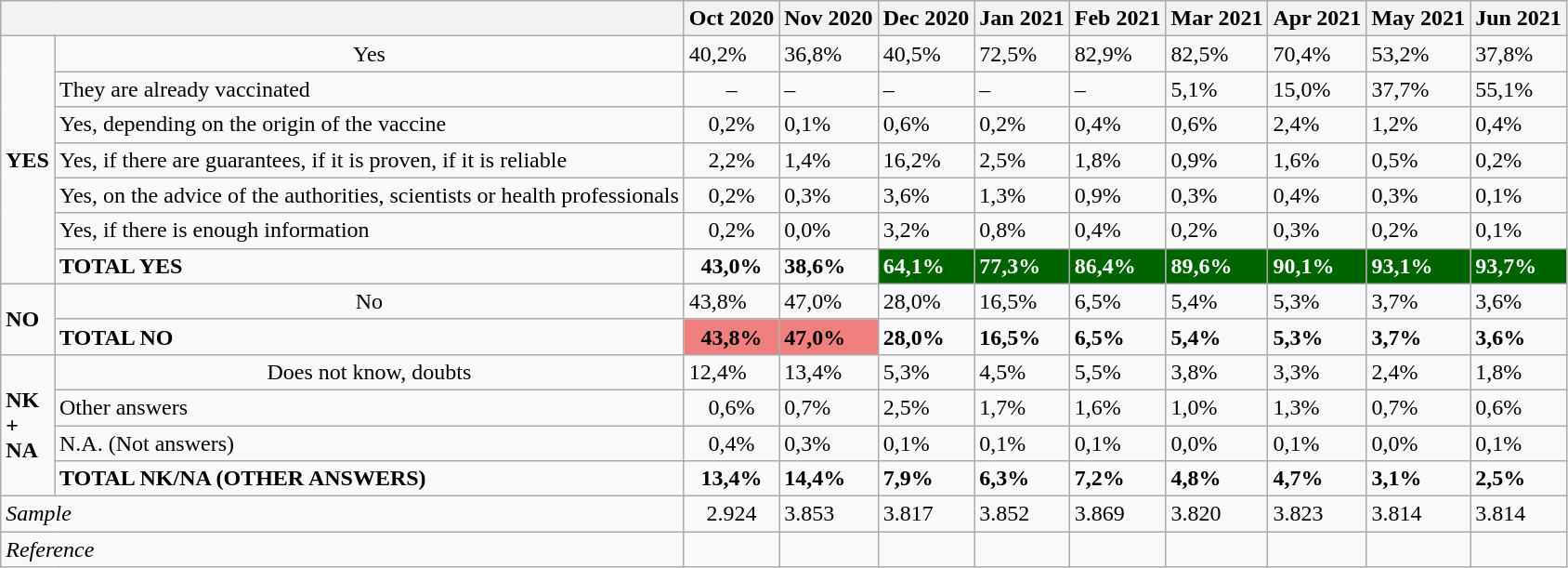<table class="wikitable col1cen col2izq col3cen col4cen col5cen col6cen col7cen col8cen col9cen col10cen">
<tr>
<th colspan="2"></th>
<th>Oct 2020</th>
<th>Nov 2020</th>
<th>Dec 2020</th>
<th>Jan 2021</th>
<th>Feb 2021</th>
<th>Mar 2021</th>
<th>Apr 2021</th>
<th>May 2021</th>
<th>Jun 2021</th>
</tr>
<tr>
<td rowspan="7"><strong>YES</strong></td>
<td style="text-align:center">Yes</td>
<td>40,2%</td>
<td>36,8%</td>
<td>40,5%</td>
<td>72,5%</td>
<td>82,9%</td>
<td>82,5%</td>
<td>70,4%</td>
<td>53,2%</td>
<td>37,8%</td>
</tr>
<tr>
<td>They are already vaccinated</td>
<td style="text-align:center">–</td>
<td>–</td>
<td>–</td>
<td>–</td>
<td>–</td>
<td>5,1%</td>
<td>15,0%</td>
<td>37,7%</td>
<td>55,1%</td>
</tr>
<tr>
<td>Yes, depending on the origin of the vaccine</td>
<td style="text-align:center">0,2%</td>
<td>0,1%</td>
<td>0,6%</td>
<td>0,2%</td>
<td>0,4%</td>
<td>0,6%</td>
<td>2,4%</td>
<td>1,2%</td>
<td>0,4%</td>
</tr>
<tr>
<td>Yes, if there are guarantees, if it is proven, if it is reliable</td>
<td style="text-align:center">2,2%</td>
<td>1,4%</td>
<td>16,2%</td>
<td>2,5%</td>
<td>1,8%</td>
<td>0,9%</td>
<td>1,6%</td>
<td>0,5%</td>
<td>0,2%</td>
</tr>
<tr>
<td>Yes, on the advice of the authorities, scientists or health professionals</td>
<td style="text-align:center">0,2%</td>
<td>0,3%</td>
<td>3,6%</td>
<td>1,3%</td>
<td>0,9%</td>
<td>0,3%</td>
<td>0,4%</td>
<td>0,3%</td>
<td>0,1%</td>
</tr>
<tr>
<td>Yes, if there is enough information</td>
<td style="text-align:center">0,2%</td>
<td>0,0%</td>
<td>3,2%</td>
<td>0,8%</td>
<td>0,4%</td>
<td>0,2%</td>
<td>0,3%</td>
<td>0,2%</td>
<td>0,1%</td>
</tr>
<tr>
<td><strong>TOTAL YES</strong></td>
<td style="text-align:center"><strong>43,0%</strong></td>
<td><strong>38,6%</strong></td>
<td style="background:DarkGreen; color:white"><strong>64,1%</strong></td>
<td style="background:DarkGreen; color:white"><strong>77,3%</strong></td>
<td style="background:DarkGreen; color:white"><strong>86,4%</strong></td>
<td style="background:DarkGreen; color:white"><strong>89,6%</strong></td>
<td style="background:DarkGreen; color:white"><strong>90,1%</strong></td>
<td style="background:DarkGreen; color:white"><strong>93,1%</strong></td>
<td style="background:DarkGreen; color:white"><strong>93,7%</strong></td>
</tr>
<tr>
<td rowspan="2"><strong>NO</strong></td>
<td style="text-align:center">No</td>
<td>43,8%</td>
<td>47,0%</td>
<td>28,0%</td>
<td>16,5%</td>
<td>6,5%</td>
<td>5,4%</td>
<td>5,3%</td>
<td>3,7%</td>
<td>3,6%</td>
</tr>
<tr>
<td><strong>TOTAL NO</strong></td>
<td style="background:LightCoral; text-align:center"><strong>43,8%</strong></td>
<td style="background:LightCoral"><strong>47,0%</strong></td>
<td><strong>28,0%</strong></td>
<td><strong>16,5%</strong></td>
<td><strong>6,5%</strong></td>
<td><strong>5,4%</strong></td>
<td><strong>5,3%</strong></td>
<td><strong>3,7%</strong></td>
<td><strong>3,6%</strong></td>
</tr>
<tr>
<td rowspan="4"><strong>NK</strong><br><strong>+</strong><br><strong>NA</strong></td>
<td style="text-align:center">Does not know, doubts</td>
<td>12,4%</td>
<td>13,4%</td>
<td>5,3%</td>
<td>4,5%</td>
<td>5,5%</td>
<td>3,8%</td>
<td>3,3%</td>
<td>2,4%</td>
<td>1,8%</td>
</tr>
<tr>
<td>Other answers</td>
<td style="text-align:center">0,6%</td>
<td>0,7%</td>
<td>2,5%</td>
<td>1,7%</td>
<td>1,6%</td>
<td>1,0%</td>
<td>1,3%</td>
<td>0,7%</td>
<td>0,6%</td>
</tr>
<tr>
<td>N.A. (Not answers)</td>
<td style="text-align:center">0,4%</td>
<td>0,3%</td>
<td>0,1%</td>
<td>0,1%</td>
<td>0,1%</td>
<td>0,0%</td>
<td>0,1%</td>
<td>0,0%</td>
<td>0,1%</td>
</tr>
<tr>
<td><strong>TOTAL NK/NA (OTHER ANSWERS)</strong></td>
<td style="text-align:center"><strong>13,4%</strong></td>
<td><strong>14,4%</strong></td>
<td><strong>7,9%</strong></td>
<td><strong>6,3%</strong></td>
<td><strong>7,2%</strong></td>
<td><strong>4,8%</strong></td>
<td><strong>4,7%</strong></td>
<td><strong>3,1%</strong></td>
<td><strong>2,5%</strong></td>
</tr>
<tr>
<td colspan="2"><em>Sample</em></td>
<td style="text-align:center">2.924</td>
<td>3.853</td>
<td>3.817</td>
<td>3.852</td>
<td>3.869</td>
<td>3.820</td>
<td>3.823</td>
<td>3.814</td>
<td>3.814</td>
</tr>
<tr>
<td colspan="2"><em>Reference</em></td>
<td></td>
<td></td>
<td></td>
<td></td>
<td></td>
<td></td>
<td></td>
<td></td>
<td></td>
</tr>
</table>
